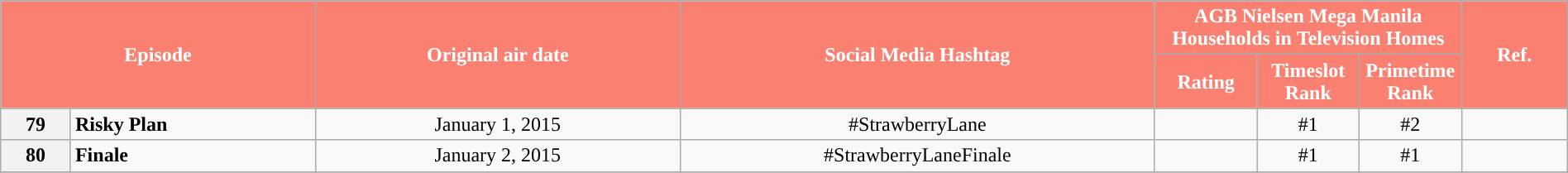<table class="wikitable" style="text-align:center; font-size:100%; line-height:18px;"  width="100%">
<tr>
<th colspan="2" rowspan="2" style="background-color:#FA8072; color:#ffffff;">Episode</th>
<th style="background:#FA8072; color:white" rowspan="2">Original air date</th>
<th style="background:#FA8072; color:white" rowspan="2">Social Media Hashtag</th>
<th style="background-color:#FA8072; color:#ffffff;" colspan="3">AGB Nielsen Mega Manila Households in Television Homes</th>
<th rowspan="2" style="background:#FA8072; color:white">Ref.</th>
</tr>
<tr style="text-align: center style=">
<th style="background-color:#FA8072; width:75px; color:#ffffff;">Rating</th>
<th style="background-color:#FA8072; width:75px; color:#ffffff;">Timeslot Rank</th>
<th style="background-color:#FA8072; width:75px; color:#ffffff;">Primetime Rank</th>
</tr>
<tr>
<th>79</th>
<td style="text-align: left;"><strong>Risky Plan</strong></td>
<td>January 1, 2015</td>
<td>#StrawberryLane</td>
<td></td>
<td>#1</td>
<td>#2</td>
<td></td>
</tr>
<tr>
<th>80</th>
<td style="text-align: left;"><strong>Finale</strong></td>
<td>January 2, 2015</td>
<td>#StrawberryLaneFinale</td>
<td></td>
<td>#1</td>
<td>#1</td>
<td></td>
</tr>
<tr>
</tr>
</table>
